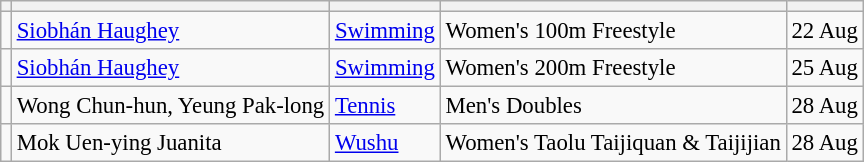<table class="wikitable sortable " style="font-size: 95%;">
<tr>
<th></th>
<th></th>
<th></th>
<th></th>
<th></th>
</tr>
<tr>
<td></td>
<td><a href='#'>Siobhán Haughey</a></td>
<td><a href='#'>Swimming</a></td>
<td>Women's 100m Freestyle</td>
<td>22 Aug</td>
</tr>
<tr>
<td></td>
<td><a href='#'>Siobhán Haughey</a></td>
<td><a href='#'>Swimming</a></td>
<td>Women's 200m Freestyle</td>
<td>25 Aug</td>
</tr>
<tr>
<td></td>
<td>Wong Chun-hun, Yeung Pak-long</td>
<td><a href='#'>Tennis</a></td>
<td>Men's Doubles</td>
<td>28 Aug</td>
</tr>
<tr>
<td></td>
<td>Mok Uen-ying Juanita</td>
<td><a href='#'>Wushu</a></td>
<td>Women's Taolu Taijiquan & Taijijian</td>
<td>28 Aug</td>
</tr>
</table>
